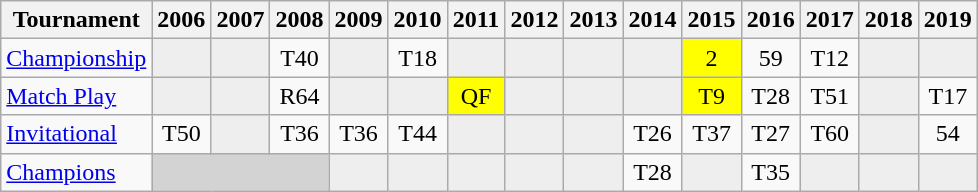<table class="wikitable" style="text-align:center;">
<tr>
<th>Tournament</th>
<th>2006</th>
<th>2007</th>
<th>2008</th>
<th>2009</th>
<th>2010</th>
<th>2011</th>
<th>2012</th>
<th>2013</th>
<th>2014</th>
<th>2015</th>
<th>2016</th>
<th>2017</th>
<th>2018</th>
<th>2019</th>
</tr>
<tr>
<td align="left"><a href='#'>Championship</a></td>
<td style="background:#eeeeee;"></td>
<td style="background:#eeeeee;"></td>
<td>T40</td>
<td style="background:#eeeeee;"></td>
<td>T18</td>
<td style="background:#eeeeee;"></td>
<td style="background:#eeeeee;"></td>
<td style="background:#eeeeee;"></td>
<td style="background:#eeeeee;"></td>
<td style="background:yellow;">2</td>
<td>59</td>
<td>T12</td>
<td style="background:#eeeeee;"></td>
<td style="background:#eeeeee;"></td>
</tr>
<tr>
<td align="left"><a href='#'>Match Play</a></td>
<td style="background:#eeeeee;"></td>
<td style="background:#eeeeee;"></td>
<td>R64</td>
<td style="background:#eeeeee;"></td>
<td style="background:#eeeeee;"></td>
<td style="background:yellow;">QF</td>
<td style="background:#eeeeee;"></td>
<td style="background:#eeeeee;"></td>
<td style="background:#eeeeee;"></td>
<td style="background:yellow;">T9</td>
<td>T28</td>
<td>T51</td>
<td style="background:#eeeeee;"></td>
<td>T17</td>
</tr>
<tr>
<td align="left"><a href='#'>Invitational</a></td>
<td>T50</td>
<td style="background:#eeeeee;"></td>
<td>T36</td>
<td>T36</td>
<td>T44</td>
<td style="background:#eeeeee;"></td>
<td style="background:#eeeeee;"></td>
<td style="background:#eeeeee;"></td>
<td>T26</td>
<td>T37</td>
<td>T27</td>
<td>T60</td>
<td style="background:#eeeeee;"></td>
<td>54</td>
</tr>
<tr>
<td align="left"><a href='#'>Champions</a></td>
<td colspan=3 style="background:#D3D3D3;"></td>
<td style="background:#eeeeee;"></td>
<td style="background:#eeeeee;"></td>
<td style="background:#eeeeee;"></td>
<td style="background:#eeeeee;"></td>
<td style="background:#eeeeee;"></td>
<td>T28</td>
<td style="background:#eeeeee;"></td>
<td>T35</td>
<td style="background:#eeeeee;"></td>
<td style="background:#eeeeee;"></td>
<td style="background:#eeeeee;"></td>
</tr>
</table>
